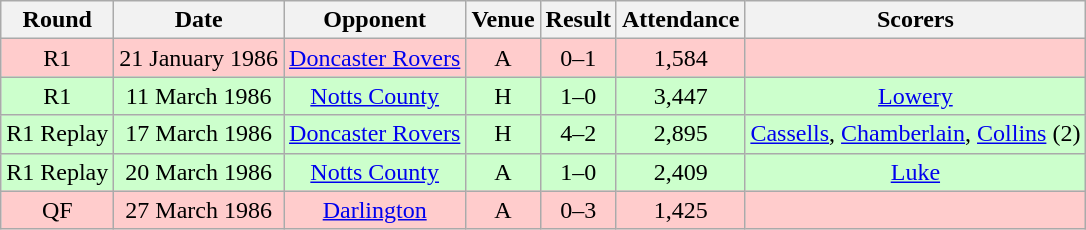<table class="wikitable" style="font-size:100%; text-align:center">
<tr>
<th>Round</th>
<th>Date</th>
<th>Opponent</th>
<th>Venue</th>
<th>Result</th>
<th>Attendance</th>
<th>Scorers</th>
</tr>
<tr style="background-color: #FFCCCC;">
<td>R1</td>
<td>21 January 1986</td>
<td><a href='#'>Doncaster Rovers</a></td>
<td>A</td>
<td>0–1</td>
<td>1,584</td>
<td></td>
</tr>
<tr style="background-color: #CCFFCC;">
<td>R1</td>
<td>11 March 1986</td>
<td><a href='#'>Notts County</a></td>
<td>H</td>
<td>1–0</td>
<td>3,447</td>
<td><a href='#'>Lowery</a></td>
</tr>
<tr style="background-color: #CCFFCC;">
<td>R1 Replay</td>
<td>17 March 1986</td>
<td><a href='#'>Doncaster Rovers</a></td>
<td>H</td>
<td>4–2</td>
<td>2,895</td>
<td><a href='#'>Cassells</a>, <a href='#'>Chamberlain</a>, <a href='#'>Collins</a> (2)</td>
</tr>
<tr style="background-color: #CCFFCC;">
<td>R1 Replay</td>
<td>20 March 1986</td>
<td><a href='#'>Notts County</a></td>
<td>A</td>
<td>1–0</td>
<td>2,409</td>
<td><a href='#'>Luke</a></td>
</tr>
<tr style="background-color: #FFCCCC;">
<td>QF</td>
<td>27 March 1986</td>
<td><a href='#'>Darlington</a></td>
<td>A</td>
<td>0–3</td>
<td>1,425</td>
<td></td>
</tr>
</table>
